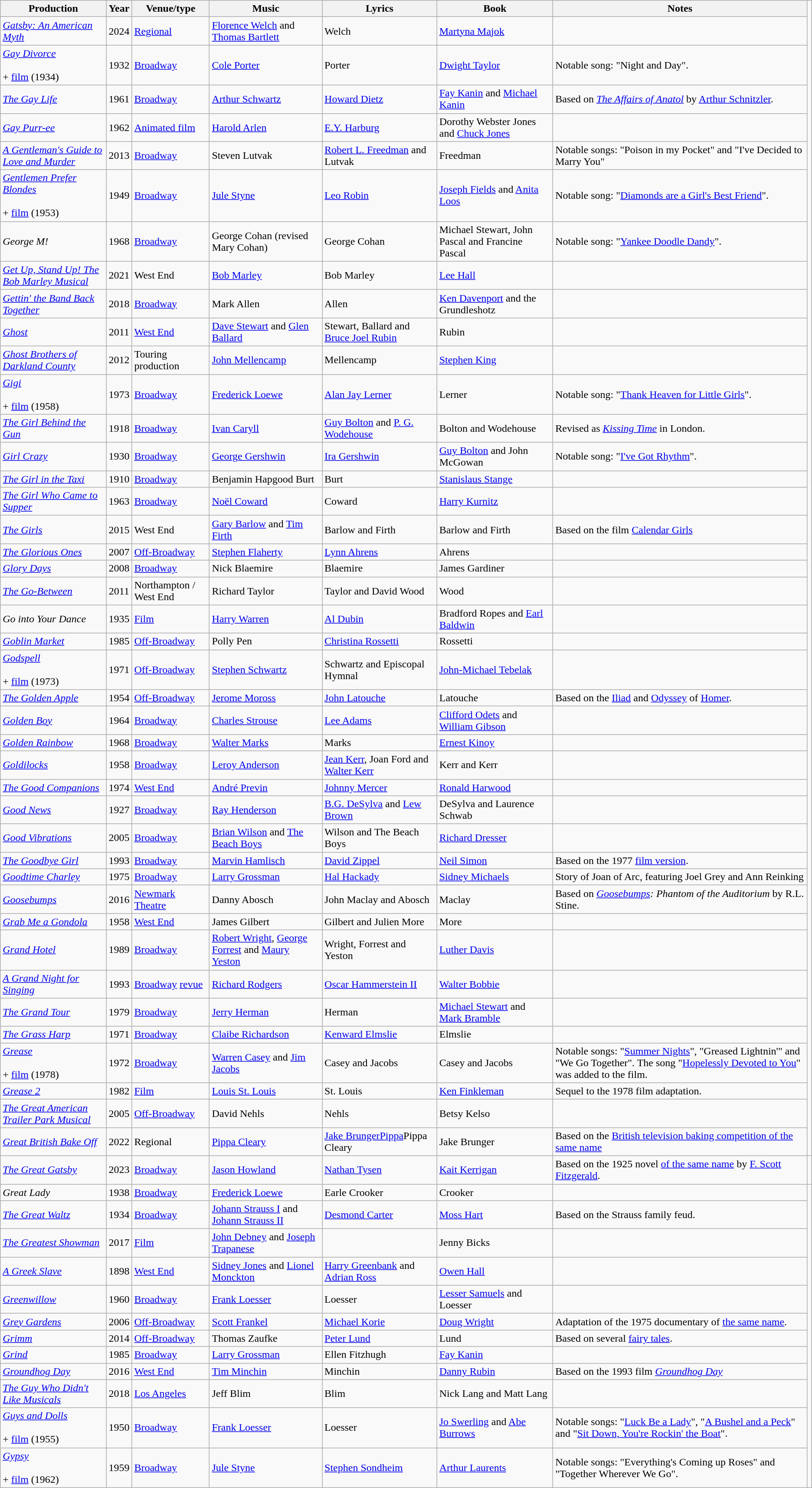<table class="wikitable sortable">
<tr>
<th scope="col">Production</th>
<th scope="col">Year</th>
<th scope="col">Venue/type</th>
<th scope="col">Music</th>
<th scope="col">Lyrics</th>
<th scope="col">Book</th>
<th scope="col">Notes</th>
</tr>
<tr>
<td><em><a href='#'>Gatsby: An American Myth</a></em></td>
<td style="text-align: center">2024</td>
<td><a href='#'>Regional</a></td>
<td><a href='#'>Florence Welch</a> and <a href='#'>Thomas Bartlett</a></td>
<td>Welch</td>
<td><a href='#'>Martyna Majok</a></td>
<td></td>
</tr>
<tr>
<td><em><a href='#'>Gay Divorce</a></em> <br><br>+ <a href='#'>film</a> (1934)</td>
<td style="text-align: center">1932</td>
<td><a href='#'>Broadway</a></td>
<td><a href='#'>Cole Porter</a></td>
<td>Porter</td>
<td><a href='#'>Dwight Taylor</a></td>
<td>Notable song: "Night and Day".</td>
</tr>
<tr>
<td data-sort-value="Gay Life"><em><a href='#'>The Gay Life</a></em></td>
<td style="text-align: center">1961</td>
<td><a href='#'>Broadway</a></td>
<td><a href='#'>Arthur Schwartz</a></td>
<td><a href='#'>Howard Dietz</a></td>
<td><a href='#'>Fay Kanin</a> and <a href='#'>Michael Kanin</a></td>
<td>Based on <em><a href='#'>The Affairs of Anatol</a></em> by <a href='#'>Arthur Schnitzler</a>.</td>
</tr>
<tr>
<td data-sort-value="Gay Purr ee"><em><a href='#'>Gay Purr-ee</a></em></td>
<td style="text-align: center">1962</td>
<td><a href='#'>Animated film</a></td>
<td><a href='#'>Harold Arlen</a></td>
<td><a href='#'>E.Y. Harburg</a></td>
<td>Dorothy Webster Jones and <a href='#'>Chuck Jones</a></td>
<td></td>
</tr>
<tr>
<td data-sort-value="Gentlemans Guide to Love and Murder"><em><a href='#'>A Gentleman's Guide to Love and Murder</a></em></td>
<td style="text-align: center">2013</td>
<td><a href='#'>Broadway</a></td>
<td>Steven Lutvak</td>
<td><a href='#'>Robert L. Freedman</a> and Lutvak</td>
<td>Freedman</td>
<td>Notable songs: "Poison in my Pocket" and "I've Decided to Marry You"</td>
</tr>
<tr>
<td><em><a href='#'>Gentlemen Prefer Blondes</a></em> <br><br>+ <a href='#'>film</a> (1953)</td>
<td style="text-align: center">1949</td>
<td><a href='#'>Broadway</a></td>
<td><a href='#'>Jule Styne</a></td>
<td><a href='#'>Leo Robin</a></td>
<td><a href='#'>Joseph Fields</a> and <a href='#'>Anita Loos</a></td>
<td>Notable song: "<a href='#'>Diamonds are a Girl's Best Friend</a>".</td>
</tr>
<tr>
<td data-sort-value="George M"><em>George M!</em></td>
<td style="text-align: center">1968</td>
<td><a href='#'>Broadway</a></td>
<td>George Cohan (revised Mary Cohan)</td>
<td>George Cohan</td>
<td>Michael Stewart, John Pascal and Francine Pascal</td>
<td>Notable song: "<a href='#'>Yankee Doodle Dandy</a>".</td>
</tr>
<tr>
<td data-sort-value="Get Up Stand Up The Bob Marley Musical"><em><a href='#'>Get Up, Stand Up! The Bob Marley Musical</a></em></td>
<td style="text-align: center">2021</td>
<td>West End</td>
<td><a href='#'>Bob Marley</a></td>
<td>Bob Marley</td>
<td><a href='#'>Lee Hall</a></td>
<td></td>
</tr>
<tr>
<td data-sort-value="Gettin the Band Back Together"><em><a href='#'>Gettin' the Band Back Together</a></em></td>
<td style="text-align: center">2018</td>
<td><a href='#'>Broadway</a></td>
<td>Mark Allen</td>
<td>Allen</td>
<td><a href='#'>Ken Davenport</a> and the Grundleshotz</td>
<td></td>
</tr>
<tr>
<td><em><a href='#'>Ghost</a></em></td>
<td style="text-align: center">2011</td>
<td><a href='#'>West End</a></td>
<td><a href='#'>Dave Stewart</a> and <a href='#'>Glen Ballard</a></td>
<td>Stewart, Ballard and <a href='#'>Bruce Joel Rubin</a></td>
<td>Rubin</td>
<td></td>
</tr>
<tr>
<td><em><a href='#'>Ghost Brothers of Darkland County</a></em></td>
<td style="text-align: center">2012</td>
<td>Touring production</td>
<td><a href='#'>John Mellencamp</a></td>
<td>Mellencamp</td>
<td><a href='#'>Stephen King</a></td>
<td></td>
</tr>
<tr>
<td><em><a href='#'>Gigi</a></em> <br><br>+ <a href='#'>film</a> (1958)</td>
<td style="text-align: center">1973</td>
<td><a href='#'>Broadway</a></td>
<td><a href='#'>Frederick Loewe</a></td>
<td><a href='#'>Alan Jay Lerner</a></td>
<td>Lerner</td>
<td>Notable song: "<a href='#'>Thank Heaven for Little Girls</a>".</td>
</tr>
<tr>
<td data-sort-value="Girl Behind the Gun"><em><a href='#'>The Girl Behind the Gun</a></em></td>
<td style="text-align: center">1918</td>
<td><a href='#'>Broadway</a></td>
<td><a href='#'>Ivan Caryll</a></td>
<td><a href='#'>Guy Bolton</a> and <a href='#'>P. G. Wodehouse</a></td>
<td>Bolton and Wodehouse</td>
<td>Revised as <em><a href='#'>Kissing Time</a></em> in London.</td>
</tr>
<tr>
<td><em><a href='#'>Girl Crazy</a></em></td>
<td style="text-align: center">1930</td>
<td><a href='#'>Broadway</a></td>
<td><a href='#'>George Gershwin</a></td>
<td><a href='#'>Ira Gershwin</a></td>
<td><a href='#'>Guy Bolton</a> and John McGowan</td>
<td>Notable song: "<a href='#'>I've Got Rhythm</a>".</td>
</tr>
<tr>
<td data-sort-value="Girl in the Taxi"><em><a href='#'>The Girl in the Taxi</a></em></td>
<td style="text-align: center">1910</td>
<td><a href='#'>Broadway</a></td>
<td>Benjamin Hapgood Burt</td>
<td>Burt</td>
<td><a href='#'>Stanislaus Stange</a></td>
<td></td>
</tr>
<tr>
<td data-sort-value="Girl Who Came to Supper"><em><a href='#'>The Girl Who Came to Supper</a></em></td>
<td style="text-align: center">1963</td>
<td><a href='#'>Broadway</a></td>
<td><a href='#'>Noël Coward</a></td>
<td>Coward</td>
<td><a href='#'>Harry Kurnitz</a></td>
<td></td>
</tr>
<tr>
<td data-sort-value="Girls"><a href='#'><em>The Girls</em></a></td>
<td style="text-align: center">2015</td>
<td>West End</td>
<td><a href='#'>Gary Barlow</a> and <a href='#'>Tim Firth</a></td>
<td>Barlow and Firth</td>
<td>Barlow and Firth</td>
<td>Based on the film <a href='#'>Calendar Girls</a></td>
</tr>
<tr>
<td data-sort-value="Glorious Ones"><em><a href='#'>The Glorious Ones</a></em></td>
<td style="text-align: center">2007</td>
<td><a href='#'>Off-Broadway</a></td>
<td><a href='#'>Stephen Flaherty</a></td>
<td><a href='#'>Lynn Ahrens</a></td>
<td>Ahrens</td>
<td></td>
</tr>
<tr>
<td><em><a href='#'>Glory Days</a></em></td>
<td style="text-align: center">2008</td>
<td><a href='#'>Broadway</a></td>
<td>Nick Blaemire</td>
<td>Blaemire</td>
<td>James Gardiner</td>
<td></td>
</tr>
<tr>
<td data-sort-value="Go Between"><em><a href='#'>The Go-Between</a></em></td>
<td style="text-align: center">2011</td>
<td>Northampton / West End</td>
<td>Richard Taylor</td>
<td>Taylor and David Wood</td>
<td>Wood</td>
<td></td>
</tr>
<tr>
<td><em>Go into Your Dance</em></td>
<td style="text-align: center">1935</td>
<td><a href='#'>Film</a></td>
<td><a href='#'>Harry Warren</a></td>
<td><a href='#'>Al Dubin</a></td>
<td>Bradford Ropes and <a href='#'>Earl Baldwin</a></td>
<td></td>
</tr>
<tr>
<td><em><a href='#'>Goblin Market</a></em></td>
<td style="text-align: center">1985</td>
<td><a href='#'>Off-Broadway</a></td>
<td>Polly Pen</td>
<td><a href='#'>Christina Rossetti</a></td>
<td>Rossetti</td>
<td></td>
</tr>
<tr>
<td><em><a href='#'>Godspell</a></em> <br><br>+ <a href='#'>film</a> (1973)</td>
<td style="text-align: center">1971</td>
<td><a href='#'>Off-Broadway</a></td>
<td><a href='#'>Stephen Schwartz</a></td>
<td>Schwartz and Episcopal Hymnal</td>
<td><a href='#'>John-Michael Tebelak</a></td>
<td></td>
</tr>
<tr>
<td data-sort-value="Golden Apple"><em><a href='#'>The Golden Apple</a></em></td>
<td style="text-align: center">1954</td>
<td><a href='#'>Off-Broadway</a></td>
<td><a href='#'>Jerome Moross</a></td>
<td><a href='#'>John Latouche</a></td>
<td>Latouche</td>
<td>Based on the <a href='#'>Iliad</a> and <a href='#'>Odyssey</a> of <a href='#'>Homer</a>.</td>
</tr>
<tr>
<td><em><a href='#'>Golden Boy</a></em></td>
<td style="text-align: center">1964</td>
<td><a href='#'>Broadway</a></td>
<td><a href='#'>Charles Strouse</a></td>
<td><a href='#'>Lee Adams</a></td>
<td><a href='#'>Clifford Odets</a> and <a href='#'>William Gibson</a></td>
<td></td>
</tr>
<tr>
<td><em><a href='#'>Golden Rainbow</a></em></td>
<td style="text-align: center">1968</td>
<td><a href='#'>Broadway</a></td>
<td><a href='#'>Walter Marks</a></td>
<td>Marks</td>
<td><a href='#'>Ernest Kinoy</a></td>
<td></td>
</tr>
<tr>
<td><em><a href='#'>Goldilocks</a></em></td>
<td style="text-align: center">1958</td>
<td><a href='#'>Broadway</a></td>
<td><a href='#'>Leroy Anderson</a></td>
<td><a href='#'>Jean Kerr</a>, Joan Ford and <a href='#'>Walter Kerr</a></td>
<td>Kerr and Kerr</td>
<td></td>
</tr>
<tr>
<td data-sort-value="Good Companions"><em><a href='#'>The Good Companions</a></em></td>
<td style="text-align: center">1974</td>
<td><a href='#'>West End</a></td>
<td><a href='#'>André Previn</a></td>
<td><a href='#'>Johnny Mercer</a></td>
<td><a href='#'>Ronald Harwood</a></td>
<td></td>
</tr>
<tr>
<td><em><a href='#'>Good News</a></em></td>
<td style="text-align: center">1927</td>
<td><a href='#'>Broadway</a></td>
<td><a href='#'>Ray Henderson</a></td>
<td><a href='#'>B.G. DeSylva</a> and <a href='#'>Lew Brown</a></td>
<td>DeSylva and Laurence Schwab</td>
<td></td>
</tr>
<tr>
<td><em><a href='#'>Good Vibrations</a></em></td>
<td style="text-align: center">2005</td>
<td><a href='#'>Broadway</a></td>
<td><a href='#'>Brian Wilson</a> and <a href='#'>The Beach Boys</a></td>
<td>Wilson and The Beach Boys</td>
<td><a href='#'>Richard Dresser</a></td>
<td></td>
</tr>
<tr>
<td data-sort-value="Goodbye Girl"><em><a href='#'>The Goodbye Girl</a></em></td>
<td style="text-align: center">1993</td>
<td><a href='#'>Broadway</a></td>
<td><a href='#'>Marvin Hamlisch</a></td>
<td><a href='#'>David Zippel</a></td>
<td><a href='#'>Neil Simon</a></td>
<td>Based on the 1977 <a href='#'>film version</a>.</td>
</tr>
<tr>
<td><em><a href='#'>Goodtime Charley</a></em></td>
<td style="text-align: center">1975</td>
<td><a href='#'>Broadway</a></td>
<td><a href='#'>Larry Grossman</a></td>
<td><a href='#'>Hal Hackady</a></td>
<td><a href='#'>Sidney Michaels</a></td>
<td>Story of Joan of Arc, featuring Joel Grey and Ann Reinking</td>
</tr>
<tr>
<td><em><a href='#'>Goosebumps</a></em></td>
<td style="text-align: center">2016</td>
<td><a href='#'>Newmark Theatre</a></td>
<td>Danny Abosch</td>
<td>John Maclay and Abosch</td>
<td>Maclay</td>
<td>Based on <em><a href='#'>Goosebumps</a>: Phantom of the Auditorium</em> by R.L. Stine.</td>
</tr>
<tr>
<td><em><a href='#'>Grab Me a Gondola</a></em></td>
<td style="text-align: center">1958</td>
<td><a href='#'>West End</a></td>
<td>James Gilbert</td>
<td>Gilbert and Julien More</td>
<td>More</td>
<td></td>
</tr>
<tr>
<td><em><a href='#'>Grand Hotel</a></em></td>
<td style="text-align: center">1989</td>
<td><a href='#'>Broadway</a></td>
<td><a href='#'>Robert Wright</a>, <a href='#'>George Forrest</a> and <a href='#'>Maury Yeston</a></td>
<td>Wright, Forrest and Yeston</td>
<td><a href='#'>Luther Davis</a></td>
<td></td>
</tr>
<tr>
<td data-sort-value="Grand Night for Singing"><em><a href='#'>A Grand Night for Singing</a></em></td>
<td style="text-align: center">1993</td>
<td><a href='#'>Broadway</a> <a href='#'>revue</a></td>
<td><a href='#'>Richard Rodgers</a></td>
<td><a href='#'>Oscar Hammerstein II</a></td>
<td><a href='#'>Walter Bobbie</a></td>
<td></td>
</tr>
<tr>
<td data-sort-value="Grand Tour"><em><a href='#'>The Grand Tour</a></em></td>
<td style="text-align: center">1979</td>
<td><a href='#'>Broadway</a></td>
<td><a href='#'>Jerry Herman</a></td>
<td>Herman</td>
<td><a href='#'>Michael Stewart</a> and <a href='#'>Mark Bramble</a></td>
<td></td>
</tr>
<tr>
<td data-sort-value="Grass Harp"><em><a href='#'>The Grass Harp</a></em></td>
<td style="text-align: center">1971</td>
<td><a href='#'>Broadway</a></td>
<td><a href='#'>Claibe Richardson</a></td>
<td><a href='#'>Kenward Elmslie</a></td>
<td>Elmslie</td>
<td></td>
</tr>
<tr>
<td><em><a href='#'>Grease</a></em> <br><br>+ <a href='#'>film</a> (1978)</td>
<td style="text-align: center">1972</td>
<td><a href='#'>Broadway</a></td>
<td><a href='#'>Warren Casey</a> and <a href='#'>Jim Jacobs</a></td>
<td>Casey and Jacobs</td>
<td>Casey and Jacobs</td>
<td>Notable songs: "<a href='#'>Summer Nights</a>", "Greased Lightnin'" and "We Go Together". The song "<a href='#'>Hopelessly Devoted to You</a>" was added to the film.</td>
</tr>
<tr>
<td><em><a href='#'>Grease 2</a></em></td>
<td style="text-align: center">1982</td>
<td><a href='#'>Film</a></td>
<td><a href='#'>Louis St. Louis</a></td>
<td>St. Louis</td>
<td><a href='#'>Ken Finkleman</a></td>
<td>Sequel to the 1978 film adaptation.</td>
</tr>
<tr>
<td data-sort-value="Great American Trailer Park Musical"><em><a href='#'>The Great American Trailer Park Musical</a></em></td>
<td style="text-align: center">2005</td>
<td><a href='#'>Off-Broadway</a></td>
<td>David Nehls</td>
<td>Nehls</td>
<td>Betsy Kelso</td>
<td></td>
</tr>
<tr>
<td><em><a href='#'>Great British Bake Off</a></em></td>
<td style="text-align: center">2022</td>
<td>Regional</td>
<td><a href='#'>Pippa Cleary</a></td>
<td><a href='#'>Jake BrungerPippa</a>Pippa Cleary</td>
<td>Jake Brunger</td>
<td>Based on the <a href='#'>British television baking competition of the same name</a></td>
</tr>
<tr>
<td><em> <a href='#'>The Great Gatsby</a></em></td>
<td style="text-align: center">2023</td>
<td><a href='#'>Broadway</a></td>
<td><a href='#'>Jason Howland</a></td>
<td><a href='#'>Nathan Tysen</a></td>
<td><a href='#'>Kait Kerrigan</a></td>
<td>Based on the 1925 novel <a href='#'>of the same name</a> by <a href='#'>F. Scott Fitzgerald</a>.</td>
<td></td>
</tr>
<tr>
<td><em>Great Lady</em></td>
<td style="text-align: center">1938</td>
<td><a href='#'>Broadway</a></td>
<td><a href='#'>Frederick Loewe</a></td>
<td>Earle Crooker</td>
<td>Crooker</td>
<td></td>
</tr>
<tr>
<td data-sort-value="Great Waltz"><em><a href='#'>The Great Waltz</a></em></td>
<td style="text-align: center">1934</td>
<td><a href='#'>Broadway</a></td>
<td><a href='#'>Johann Strauss I</a> and <a href='#'>Johann Strauss II</a></td>
<td><a href='#'>Desmond Carter</a></td>
<td><a href='#'>Moss Hart</a></td>
<td>Based on the Strauss family feud.</td>
</tr>
<tr>
<td data-sort-value="Greatest Showman"><em><a href='#'>The Greatest Showman</a></em></td>
<td style="text-align: center">2017</td>
<td><a href='#'>Film</a></td>
<td><a href='#'>John Debney</a> and <a href='#'>Joseph Trapanese</a></td>
<td></td>
<td>Jenny Bicks</td>
<td></td>
</tr>
<tr>
<td data-sort-value="Greek Slave"><em><a href='#'>A Greek Slave</a></em></td>
<td style="text-align: center">1898</td>
<td><a href='#'>West End</a></td>
<td><a href='#'>Sidney Jones</a> and <a href='#'>Lionel Monckton</a></td>
<td><a href='#'>Harry Greenbank</a> and <a href='#'>Adrian Ross</a></td>
<td><a href='#'>Owen Hall</a></td>
<td></td>
</tr>
<tr>
<td><em><a href='#'>Greenwillow</a></em></td>
<td style="text-align: center">1960</td>
<td><a href='#'>Broadway</a></td>
<td><a href='#'>Frank Loesser</a></td>
<td>Loesser</td>
<td><a href='#'>Lesser Samuels</a> and Loesser</td>
<td></td>
</tr>
<tr>
<td><em><a href='#'>Grey Gardens</a></em></td>
<td style="text-align: center">2006</td>
<td><a href='#'>Off-Broadway</a></td>
<td><a href='#'>Scott Frankel</a></td>
<td><a href='#'>Michael Korie</a></td>
<td><a href='#'>Doug Wright</a></td>
<td>Adaptation of the 1975 documentary of <a href='#'>the same name</a>.</td>
</tr>
<tr>
<td><em><a href='#'>Grimm</a></em></td>
<td style="text-align: center">2014</td>
<td><a href='#'>Off-Broadway</a></td>
<td>Thomas Zaufke</td>
<td><a href='#'>Peter Lund</a></td>
<td>Lund</td>
<td>Based on several <a href='#'>fairy tales</a>.</td>
</tr>
<tr>
<td><em><a href='#'>Grind</a></em></td>
<td style="text-align: center">1985</td>
<td><a href='#'>Broadway</a></td>
<td><a href='#'>Larry Grossman</a></td>
<td>Ellen Fitzhugh</td>
<td><a href='#'>Fay Kanin</a></td>
<td></td>
</tr>
<tr>
<td><em><a href='#'>Groundhog Day</a></em></td>
<td style="text-align: center">2016</td>
<td><a href='#'>West End</a></td>
<td><a href='#'>Tim Minchin</a></td>
<td>Minchin</td>
<td><a href='#'>Danny Rubin</a></td>
<td>Based on the 1993 film <em><a href='#'>Groundhog Day</a></em></td>
</tr>
<tr>
<td data-sort-value="Guy Who Didnt Like Musicals"><em><a href='#'>The Guy Who Didn't Like Musicals</a></em></td>
<td style="text-align: center">2018</td>
<td><a href='#'>Los Angeles</a></td>
<td>Jeff Blim</td>
<td>Blim</td>
<td>Nick Lang and Matt Lang</td>
<td></td>
</tr>
<tr>
<td><em><a href='#'>Guys and Dolls</a></em> <br><br>+ <a href='#'>film</a> (1955)</td>
<td style="text-align: center">1950</td>
<td><a href='#'>Broadway</a></td>
<td><a href='#'>Frank Loesser</a></td>
<td>Loesser</td>
<td><a href='#'>Jo Swerling</a> and <a href='#'>Abe Burrows</a></td>
<td>Notable songs: "<a href='#'>Luck Be a Lady</a>", "<a href='#'>A Bushel and a Peck</a>" and "<a href='#'>Sit Down, You're Rockin' the Boat</a>".</td>
</tr>
<tr>
<td><em><a href='#'>Gypsy</a></em> <br><br>+ <a href='#'>film</a> (1962)</td>
<td style="text-align: center">1959</td>
<td><a href='#'>Broadway</a></td>
<td><a href='#'>Jule Styne</a></td>
<td><a href='#'>Stephen Sondheim</a></td>
<td><a href='#'>Arthur Laurents</a></td>
<td>Notable songs: "Everything's Coming up Roses" and "Together Wherever We Go".</td>
</tr>
</table>
